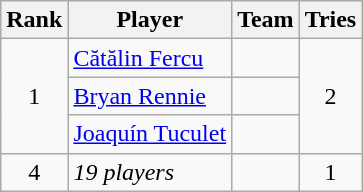<table class="wikitable">
<tr>
<th>Rank</th>
<th>Player</th>
<th>Team</th>
<th>Tries</th>
</tr>
<tr>
<td rowspan=3 align=center>1</td>
<td><a href='#'>Cătălin Fercu</a></td>
<td></td>
<td rowspan=3 align=center>2</td>
</tr>
<tr>
<td><a href='#'>Bryan Rennie</a></td>
<td></td>
</tr>
<tr>
<td><a href='#'>Joaquín Tuculet</a></td>
<td></td>
</tr>
<tr>
<td rowspan=1 align=center>4</td>
<td><em>19 players</em></td>
<td></td>
<td rowspan=1 align=center>1</td>
</tr>
</table>
